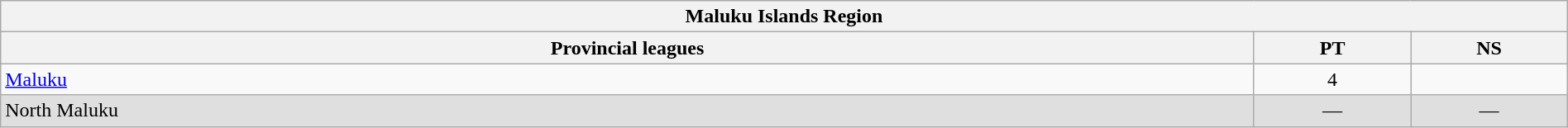<table class="wikitable sortable" style="width:100%;">
<tr>
<th colspan="3"><strong>Maluku Islands Region</strong></th>
</tr>
<tr>
<th style="width:80%;">Provincial leagues</th>
<th style="width:10%;">PT</th>
<th style="width:10%;">NS</th>
</tr>
<tr>
<td> <a href='#'>Maluku</a></td>
<td align=center>4</td>
<td align=center></td>
</tr>
<tr bgcolor="#DFDFDF">
<td> North Maluku</td>
<td align=center>—</td>
<td align=center>—</td>
</tr>
</table>
